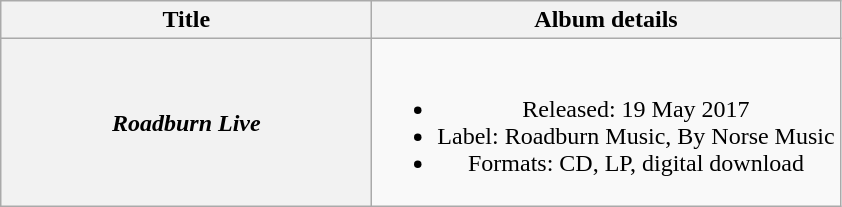<table class="wikitable plainrowheaders" style="text-align:center;">
<tr>
<th scope="col" style="width:15em;">Title</th>
<th scope="col">Album details</th>
</tr>
<tr>
<th scope="row"><em>Roadburn Live</em></th>
<td><br><ul><li>Released: 19 May 2017</li><li>Label: Roadburn Music, By Norse Music</li><li>Formats: CD, LP, digital download</li></ul></td>
</tr>
</table>
